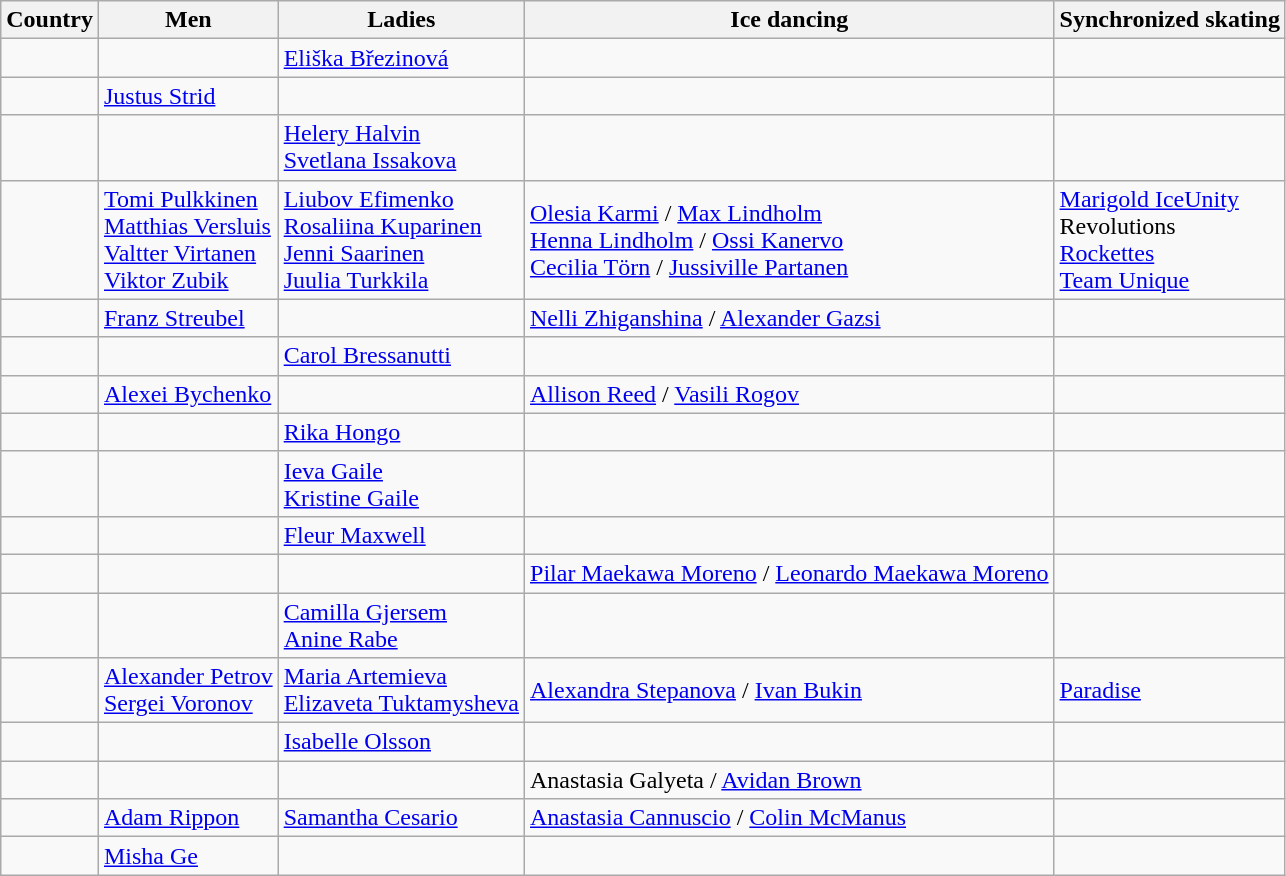<table class="wikitable">
<tr>
<th>Country</th>
<th>Men</th>
<th>Ladies</th>
<th>Ice dancing</th>
<th>Synchronized skating</th>
</tr>
<tr>
<td></td>
<td></td>
<td><a href='#'>Eliška Březinová</a></td>
<td></td>
<td></td>
</tr>
<tr>
<td></td>
<td><a href='#'>Justus Strid</a></td>
<td></td>
<td></td>
<td></td>
</tr>
<tr>
<td></td>
<td></td>
<td><a href='#'>Helery Halvin</a> <br> <a href='#'>Svetlana Issakova</a></td>
<td></td>
<td></td>
</tr>
<tr>
<td></td>
<td><a href='#'>Tomi Pulkkinen</a> <br> <a href='#'>Matthias Versluis</a> <br> <a href='#'>Valtter Virtanen</a> <br> <a href='#'>Viktor Zubik</a></td>
<td><a href='#'>Liubov Efimenko</a> <br> <a href='#'>Rosaliina Kuparinen</a> <br> <a href='#'>Jenni Saarinen</a> <br> <a href='#'>Juulia Turkkila</a></td>
<td><a href='#'>Olesia Karmi</a> / <a href='#'>Max Lindholm</a> <br> <a href='#'>Henna Lindholm</a> / <a href='#'>Ossi Kanervo</a> <br> <a href='#'>Cecilia Törn</a> / <a href='#'>Jussiville Partanen</a></td>
<td><a href='#'>Marigold IceUnity</a> <br> Revolutions <br> <a href='#'>Rockettes</a> <br> <a href='#'>Team Unique</a></td>
</tr>
<tr>
<td></td>
<td><a href='#'>Franz Streubel</a></td>
<td></td>
<td><a href='#'>Nelli Zhiganshina</a> / <a href='#'>Alexander Gazsi</a></td>
<td></td>
</tr>
<tr>
<td></td>
<td></td>
<td><a href='#'>Carol Bressanutti</a></td>
<td></td>
<td></td>
</tr>
<tr>
<td></td>
<td><a href='#'>Alexei Bychenko</a></td>
<td></td>
<td><a href='#'>Allison Reed</a> / <a href='#'>Vasili Rogov</a></td>
<td></td>
</tr>
<tr>
<td></td>
<td></td>
<td><a href='#'>Rika Hongo</a></td>
<td></td>
<td></td>
</tr>
<tr>
<td></td>
<td></td>
<td><a href='#'>Ieva Gaile</a> <br> <a href='#'>Kristine Gaile</a></td>
<td></td>
<td></td>
</tr>
<tr>
<td></td>
<td></td>
<td><a href='#'>Fleur Maxwell</a></td>
<td></td>
<td></td>
</tr>
<tr>
<td></td>
<td></td>
<td></td>
<td><a href='#'>Pilar Maekawa Moreno</a> / <a href='#'>Leonardo Maekawa Moreno</a></td>
<td></td>
</tr>
<tr>
<td></td>
<td></td>
<td><a href='#'>Camilla Gjersem</a> <br> <a href='#'>Anine Rabe</a></td>
<td></td>
<td></td>
</tr>
<tr>
<td></td>
<td><a href='#'>Alexander Petrov</a> <br> <a href='#'>Sergei Voronov</a></td>
<td><a href='#'>Maria Artemieva</a> <br> <a href='#'>Elizaveta Tuktamysheva</a></td>
<td><a href='#'>Alexandra Stepanova</a> / <a href='#'>Ivan Bukin</a></td>
<td><a href='#'>Paradise</a></td>
</tr>
<tr>
<td></td>
<td></td>
<td><a href='#'>Isabelle Olsson</a></td>
<td></td>
<td></td>
</tr>
<tr>
<td></td>
<td></td>
<td></td>
<td>Anastasia Galyeta / <a href='#'>Avidan Brown</a></td>
<td></td>
</tr>
<tr>
<td></td>
<td><a href='#'>Adam Rippon</a></td>
<td><a href='#'>Samantha Cesario</a></td>
<td><a href='#'>Anastasia Cannuscio</a> / <a href='#'>Colin McManus</a></td>
<td></td>
</tr>
<tr>
<td></td>
<td><a href='#'>Misha Ge</a></td>
<td></td>
<td></td>
<td></td>
</tr>
</table>
